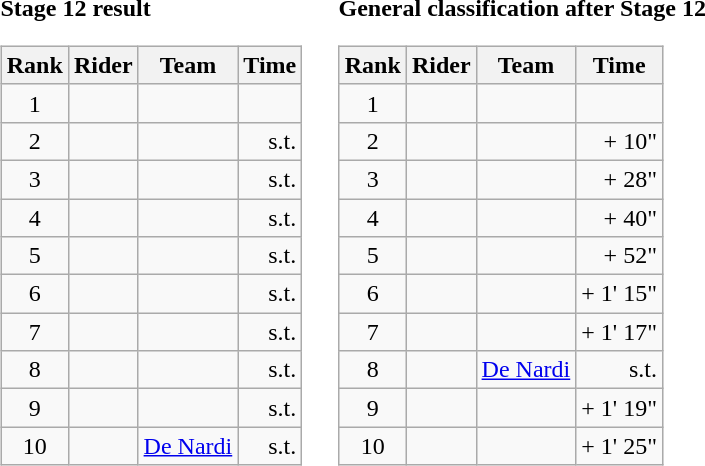<table>
<tr>
<td><strong>Stage 12 result</strong><br><table class="wikitable">
<tr>
<th scope="col">Rank</th>
<th scope="col">Rider</th>
<th scope="col">Team</th>
<th scope="col">Time</th>
</tr>
<tr>
<td style="text-align:center;">1</td>
<td></td>
<td></td>
<td style="text-align:right;"></td>
</tr>
<tr>
<td style="text-align:center;">2</td>
<td></td>
<td></td>
<td style="text-align:right;">s.t.</td>
</tr>
<tr>
<td style="text-align:center;">3</td>
<td></td>
<td></td>
<td style="text-align:right;">s.t.</td>
</tr>
<tr>
<td style="text-align:center;">4</td>
<td></td>
<td></td>
<td style="text-align:right;">s.t.</td>
</tr>
<tr>
<td style="text-align:center;">5</td>
<td></td>
<td></td>
<td style="text-align:right;">s.t.</td>
</tr>
<tr>
<td style="text-align:center;">6</td>
<td></td>
<td></td>
<td style="text-align:right;">s.t.</td>
</tr>
<tr>
<td style="text-align:center;">7</td>
<td></td>
<td></td>
<td style="text-align:right;">s.t.</td>
</tr>
<tr>
<td style="text-align:center;">8</td>
<td></td>
<td></td>
<td style="text-align:right;">s.t.</td>
</tr>
<tr>
<td style="text-align:center;">9</td>
<td></td>
<td></td>
<td style="text-align:right;">s.t.</td>
</tr>
<tr>
<td style="text-align:center;">10</td>
<td></td>
<td><a href='#'>De Nardi</a></td>
<td style="text-align:right;">s.t.</td>
</tr>
</table>
</td>
<td></td>
<td><strong>General classification after Stage 12</strong><br><table class="wikitable">
<tr>
<th scope="col">Rank</th>
<th scope="col">Rider</th>
<th scope="col">Team</th>
<th scope="col">Time</th>
</tr>
<tr>
<td style="text-align:center;">1</td>
<td></td>
<td></td>
<td style="text-align:right;"></td>
</tr>
<tr>
<td style="text-align:center;">2</td>
<td></td>
<td></td>
<td style="text-align:right;">+ 10"</td>
</tr>
<tr>
<td style="text-align:center;">3</td>
<td></td>
<td></td>
<td style="text-align:right;">+ 28"</td>
</tr>
<tr>
<td style="text-align:center;">4</td>
<td></td>
<td></td>
<td style="text-align:right;">+ 40"</td>
</tr>
<tr>
<td style="text-align:center;">5</td>
<td></td>
<td></td>
<td style="text-align:right;">+ 52"</td>
</tr>
<tr>
<td style="text-align:center;">6</td>
<td></td>
<td></td>
<td style="text-align:right;">+ 1' 15"</td>
</tr>
<tr>
<td style="text-align:center;">7</td>
<td></td>
<td></td>
<td style="text-align:right;">+ 1' 17"</td>
</tr>
<tr>
<td style="text-align:center;">8</td>
<td></td>
<td><a href='#'>De Nardi</a></td>
<td style="text-align:right;">s.t.</td>
</tr>
<tr>
<td style="text-align:center;">9</td>
<td></td>
<td></td>
<td style="text-align:right;">+ 1' 19"</td>
</tr>
<tr>
<td style="text-align:center;">10</td>
<td></td>
<td></td>
<td style="text-align:right;">+ 1' 25"</td>
</tr>
</table>
</td>
</tr>
</table>
